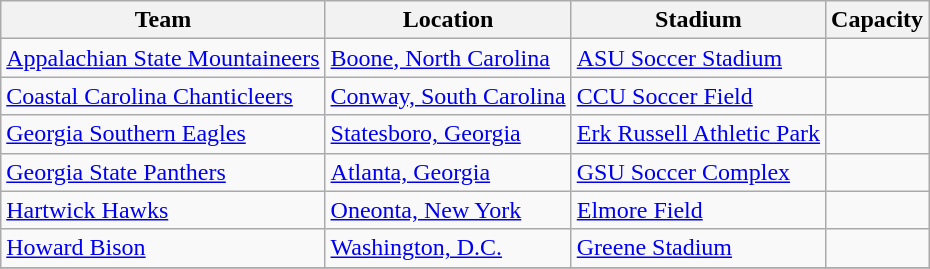<table class="wikitable sortable" style="text-align: left;">
<tr>
<th>Team</th>
<th>Location</th>
<th>Stadium</th>
<th>Capacity</th>
</tr>
<tr>
<td><a href='#'>Appalachian State Mountaineers</a></td>
<td><a href='#'>Boone, North Carolina</a></td>
<td><a href='#'>ASU Soccer Stadium</a></td>
<td align="center"></td>
</tr>
<tr>
<td><a href='#'>Coastal Carolina Chanticleers</a></td>
<td><a href='#'>Conway, South Carolina</a></td>
<td><a href='#'>CCU Soccer Field</a></td>
<td align="center"></td>
</tr>
<tr>
<td><a href='#'>Georgia Southern Eagles</a></td>
<td><a href='#'>Statesboro, Georgia</a></td>
<td><a href='#'>Erk Russell Athletic Park</a></td>
<td align="center"></td>
</tr>
<tr>
<td><a href='#'>Georgia State Panthers</a></td>
<td><a href='#'>Atlanta, Georgia</a></td>
<td><a href='#'>GSU Soccer Complex</a></td>
<td align="center"></td>
</tr>
<tr>
<td><a href='#'>Hartwick Hawks</a></td>
<td><a href='#'>Oneonta, New York</a></td>
<td><a href='#'>Elmore Field</a></td>
<td align="center"></td>
</tr>
<tr>
<td><a href='#'>Howard Bison</a></td>
<td><a href='#'>Washington, D.C.</a></td>
<td><a href='#'>Greene Stadium</a></td>
<td align="center"></td>
</tr>
<tr>
</tr>
</table>
